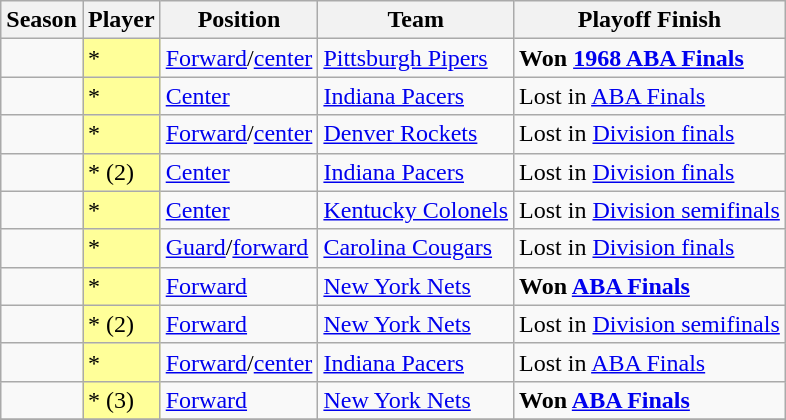<table class="wikitable sortable">
<tr>
<th>Season</th>
<th>Player</th>
<th>Position</th>
<th>Team</th>
<th>Playoff Finish</th>
</tr>
<tr>
<td></td>
<td style=background-color:#FFFF99>* </td>
<td><a href='#'>Forward</a>/<a href='#'>center</a></td>
<td><a href='#'>Pittsburgh Pipers</a></td>
<td><strong>Won <a href='#'>1968 ABA Finals</a></strong></td>
</tr>
<tr>
<td></td>
<td style=background-color:#FFFF99>* </td>
<td><a href='#'>Center</a></td>
<td><a href='#'>Indiana Pacers</a></td>
<td>Lost in <a href='#'>ABA Finals</a></td>
</tr>
<tr>
<td></td>
<td style=background-color:#FFFF99>* </td>
<td><a href='#'>Forward</a>/<a href='#'>center</a></td>
<td><a href='#'>Denver Rockets</a></td>
<td>Lost in <a href='#'>Division finals</a></td>
</tr>
<tr>
<td></td>
<td style=background-color:#FFFF99>*  (2)</td>
<td><a href='#'>Center</a></td>
<td><a href='#'>Indiana Pacers</a></td>
<td>Lost in <a href='#'>Division finals</a></td>
</tr>
<tr>
<td></td>
<td style=background-color:#FFFF99>*</td>
<td><a href='#'>Center</a></td>
<td><a href='#'>Kentucky Colonels</a></td>
<td>Lost in <a href='#'>Division semifinals</a></td>
</tr>
<tr>
<td></td>
<td style=background-color:#FFFF99>* </td>
<td><a href='#'>Guard</a>/<a href='#'>forward</a></td>
<td><a href='#'>Carolina Cougars</a></td>
<td>Lost in <a href='#'>Division finals</a></td>
</tr>
<tr>
<td></td>
<td style=background-color:#FFFF99>*</td>
<td><a href='#'>Forward</a></td>
<td><a href='#'>New York Nets</a></td>
<td><strong>Won <a href='#'>ABA Finals</a></strong></td>
</tr>
<tr>
<td></td>
<td style=background-color:#FFFF99>* (2)</td>
<td><a href='#'>Forward</a></td>
<td><a href='#'>New York Nets</a></td>
<td>Lost in <a href='#'>Division semifinals</a></td>
</tr>
<tr>
<td></td>
<td style=background-color:#FFFF99>* </td>
<td><a href='#'>Forward</a>/<a href='#'>center</a></td>
<td><a href='#'>Indiana Pacers</a></td>
<td>Lost in <a href='#'>ABA Finals</a></td>
</tr>
<tr>
<td></td>
<td style=background-color:#FFFF99>* (3)</td>
<td><a href='#'>Forward</a></td>
<td><a href='#'>New York Nets</a></td>
<td><strong>Won <a href='#'>ABA Finals</a></strong></td>
</tr>
<tr>
</tr>
</table>
